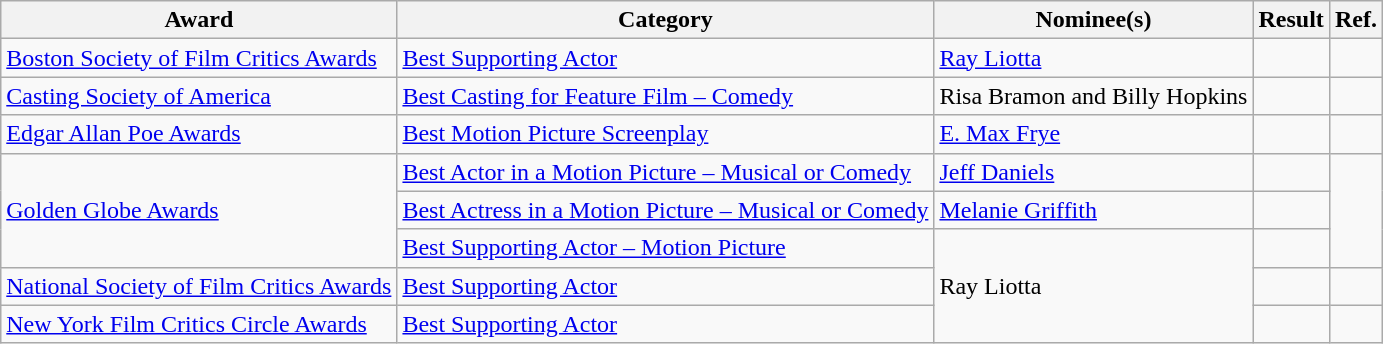<table class="wikitable plainrowheaders">
<tr>
<th>Award</th>
<th>Category</th>
<th>Nominee(s)</th>
<th>Result</th>
<th>Ref.</th>
</tr>
<tr>
<td><a href='#'>Boston Society of Film Critics Awards</a></td>
<td><a href='#'>Best Supporting Actor</a></td>
<td><a href='#'>Ray Liotta</a></td>
<td></td>
<td align="center"></td>
</tr>
<tr>
<td><a href='#'>Casting Society of America</a></td>
<td><a href='#'>Best Casting for Feature Film – Comedy</a></td>
<td>Risa Bramon and Billy Hopkins</td>
<td></td>
<td align="center"></td>
</tr>
<tr>
<td><a href='#'>Edgar Allan Poe Awards</a></td>
<td><a href='#'>Best Motion Picture Screenplay</a></td>
<td><a href='#'>E. Max Frye</a></td>
<td></td>
</tr>
<tr>
<td rowspan="3"><a href='#'>Golden Globe Awards</a></td>
<td><a href='#'>Best Actor in a Motion Picture – Musical or Comedy</a></td>
<td><a href='#'>Jeff Daniels</a></td>
<td></td>
<td rowspan="3" align="center"></td>
</tr>
<tr>
<td><a href='#'>Best Actress in a Motion Picture – Musical or Comedy</a></td>
<td><a href='#'>Melanie Griffith</a></td>
<td></td>
</tr>
<tr>
<td><a href='#'>Best Supporting Actor – Motion Picture</a></td>
<td rowspan="3">Ray Liotta</td>
<td></td>
</tr>
<tr>
<td><a href='#'>National Society of Film Critics Awards</a></td>
<td><a href='#'>Best Supporting Actor</a></td>
<td></td>
<td align="center"></td>
</tr>
<tr>
<td><a href='#'>New York Film Critics Circle Awards</a></td>
<td><a href='#'>Best Supporting Actor</a></td>
<td></td>
<td align="center"></td>
</tr>
</table>
